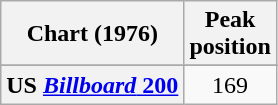<table class="wikitable sortable plainrowheaders" style="text-align:center">
<tr>
<th scope="col">Chart (1976)</th>
<th scope="col">Peak<br>position</th>
</tr>
<tr>
</tr>
<tr>
<th scope="row">US <a href='#'><em>Billboard</em> 200</a></th>
<td align="center">169</td>
</tr>
</table>
